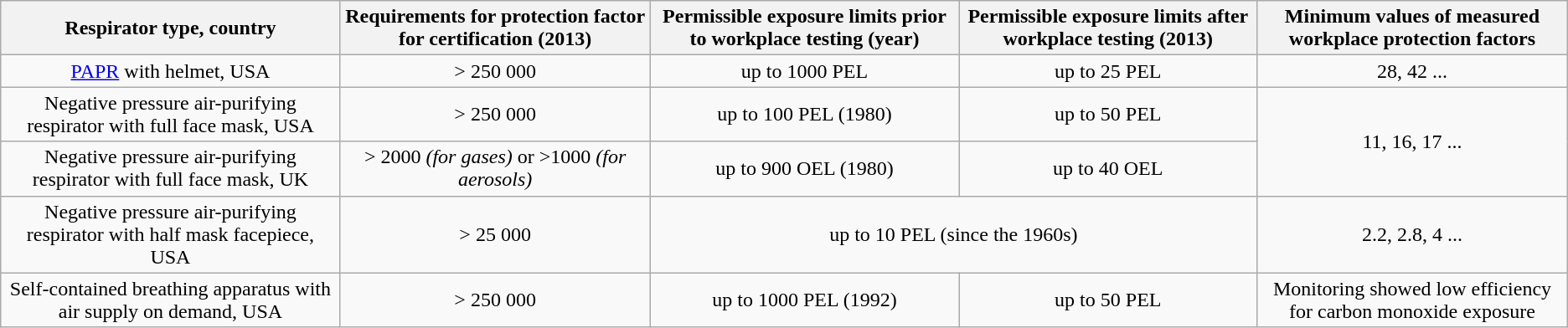<table class="wikitable" style="text-align:center">
<tr>
<th>Respirator type, country</th>
<th>Requirements for protection factor for certification (2013)</th>
<th>Permissible exposure limits prior to workplace testing (year)</th>
<th>Permissible exposure limits after workplace testing (2013)</th>
<th>Minimum values of measured workplace protection factors</th>
</tr>
<tr>
<td><a href='#'>PAPR</a> with helmet, USA</td>
<td>> 250 000</td>
<td>up to 1000 PEL</td>
<td>up to 25 PEL</td>
<td>28, 42 ...</td>
</tr>
<tr>
<td>Negative pressure air-purifying respirator with full face mask, USA</td>
<td>> 250 000</td>
<td>up to 100 PEL (1980)</td>
<td>up to 50 PEL</td>
<td rowspan="2">11, 16, 17 ...</td>
</tr>
<tr>
<td>Negative pressure air-purifying respirator with full face mask, UK</td>
<td>> 2000 <em>(for gases)</em> or >1000 <em>(for aerosols)</em></td>
<td>up to 900 OEL (1980)</td>
<td>up to 40 OEL</td>
</tr>
<tr>
<td>Negative pressure air-purifying respirator with half mask facepiece, USA</td>
<td>> 25 000</td>
<td colspan="2">up to 10 PEL (since the 1960s)</td>
<td>2.2, 2.8, 4 ...</td>
</tr>
<tr>
<td>Self-contained breathing apparatus with air supply on demand, USA</td>
<td>> 250 000</td>
<td>up to 1000 PEL (1992)</td>
<td>up to 50 PEL</td>
<td>Monitoring showed low efficiency for carbon monoxide exposure</td>
</tr>
</table>
